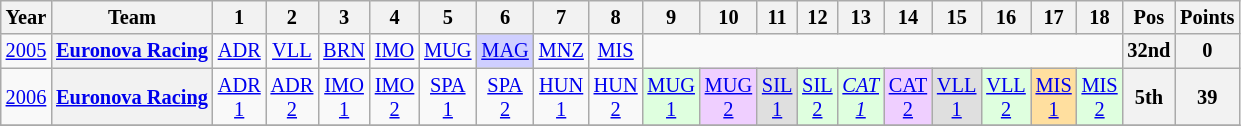<table class="wikitable" style="text-align:center; font-size:85%">
<tr>
<th>Year</th>
<th>Team</th>
<th>1</th>
<th>2</th>
<th>3</th>
<th>4</th>
<th>5</th>
<th>6</th>
<th>7</th>
<th>8</th>
<th>9</th>
<th>10</th>
<th>11</th>
<th>12</th>
<th>13</th>
<th>14</th>
<th>15</th>
<th>16</th>
<th>17</th>
<th>18</th>
<th>Pos</th>
<th>Points</th>
</tr>
<tr>
<td><a href='#'>2005</a></td>
<th nowrap><a href='#'>Euronova Racing</a></th>
<td><a href='#'>ADR</a></td>
<td><a href='#'>VLL</a></td>
<td><a href='#'>BRN</a></td>
<td><a href='#'>IMO</a></td>
<td><a href='#'>MUG</a></td>
<td style="background:#cfcfff;"><a href='#'>MAG</a><br></td>
<td><a href='#'>MNZ</a></td>
<td><a href='#'>MIS</a></td>
<td colspan=10></td>
<th>32nd</th>
<th>0</th>
</tr>
<tr>
<td><a href='#'>2006</a></td>
<th nowrap><a href='#'>Euronova Racing</a></th>
<td><a href='#'>ADR<br>1</a></td>
<td><a href='#'>ADR<br>2</a></td>
<td><a href='#'>IMO<br>1</a></td>
<td><a href='#'>IMO<br>2</a></td>
<td><a href='#'>SPA<br>1</a></td>
<td><a href='#'>SPA<br>2</a></td>
<td><a href='#'>HUN<br>1</a></td>
<td><a href='#'>HUN<br>2</a></td>
<td style="background:#dfffdf;"><a href='#'>MUG<br>1</a><br></td>
<td style="background:#efcfff;"><a href='#'>MUG<br>2</a><br></td>
<td style="background:#dfdfdf;"><a href='#'>SIL<br>1</a><br></td>
<td style="background:#dfffdf;"><a href='#'>SIL<br>2</a><br></td>
<td style="background:#dfffdf;"><em><a href='#'>CAT<br>1</a></em><br></td>
<td style="background:#efcfff;"><a href='#'>CAT<br>2</a><br></td>
<td style="background:#dfdfdf;"><a href='#'>VLL<br>1</a><br></td>
<td style="background:#dfffdf;"><a href='#'>VLL<br>2</a><br></td>
<td style="background:#ffdf9f;"><a href='#'>MIS<br>1</a><br></td>
<td style="background:#dfffdf;"><a href='#'>MIS<br>2</a><br></td>
<th>5th</th>
<th>39</th>
</tr>
<tr>
</tr>
</table>
